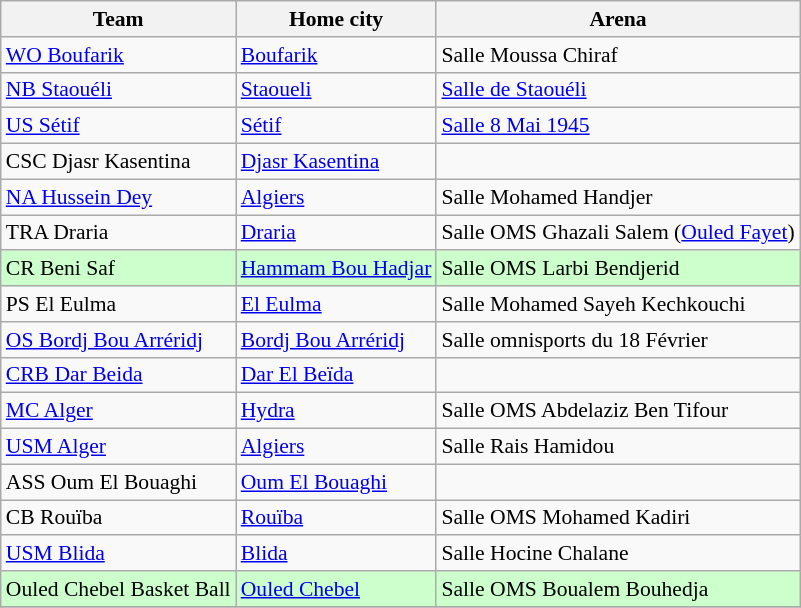<table class="wikitable" style="font-size:90%;">
<tr>
<th>Team</th>
<th>Home city</th>
<th>Arena</th>
</tr>
<tr>
<td><a href='#'>WO Boufarik</a></td>
<td><a href='#'>Boufarik</a></td>
<td>Salle Moussa Chiraf</td>
</tr>
<tr>
<td><a href='#'>NB Staouéli</a></td>
<td><a href='#'>Staoueli</a></td>
<td><a href='#'>Salle de Staouéli</a></td>
</tr>
<tr>
<td><a href='#'>US Sétif</a></td>
<td><a href='#'>Sétif</a></td>
<td><a href='#'>Salle 8 Mai 1945</a></td>
</tr>
<tr>
<td>CSC Djasr Kasentina</td>
<td><a href='#'>Djasr Kasentina</a></td>
<td></td>
</tr>
<tr>
<td><a href='#'>NA Hussein Dey</a></td>
<td><a href='#'>Algiers</a></td>
<td>Salle Mohamed Handjer</td>
</tr>
<tr>
<td>TRA Draria</td>
<td><a href='#'>Draria</a></td>
<td>Salle OMS Ghazali Salem (<a href='#'>Ouled Fayet</a>)</td>
</tr>
<tr style="background: #ccffcc;">
<td>CR Beni Saf</td>
<td><a href='#'>Hammam Bou Hadjar</a></td>
<td>Salle OMS Larbi Bendjerid</td>
</tr>
<tr>
<td>PS El Eulma</td>
<td><a href='#'>El Eulma</a></td>
<td>Salle Mohamed Sayeh Kechkouchi</td>
</tr>
<tr>
<td><a href='#'>OS Bordj Bou Arréridj</a></td>
<td><a href='#'>Bordj Bou Arréridj</a></td>
<td>Salle omnisports du 18 Février</td>
</tr>
<tr>
<td><a href='#'>CRB Dar Beida</a></td>
<td><a href='#'>Dar El Beïda</a></td>
<td></td>
</tr>
<tr>
<td><a href='#'>MC Alger</a></td>
<td><a href='#'>Hydra</a></td>
<td>Salle OMS Abdelaziz Ben Tifour</td>
</tr>
<tr>
<td><a href='#'>USM Alger</a></td>
<td><a href='#'>Algiers</a></td>
<td>Salle Rais Hamidou</td>
</tr>
<tr>
<td>ASS Oum El Bouaghi</td>
<td><a href='#'>Oum El Bouaghi</a></td>
<td></td>
</tr>
<tr>
<td>CB Rouïba</td>
<td><a href='#'>Rouïba</a></td>
<td>Salle OMS Mohamed Kadiri</td>
</tr>
<tr>
<td><a href='#'>USM Blida</a></td>
<td><a href='#'>Blida</a></td>
<td>Salle Hocine Chalane</td>
</tr>
<tr style="background: #ccffcc;">
<td>Ouled Chebel Basket Ball</td>
<td><a href='#'>Ouled Chebel</a></td>
<td>Salle OMS Boualem Bouhedja</td>
</tr>
<tr>
</tr>
</table>
